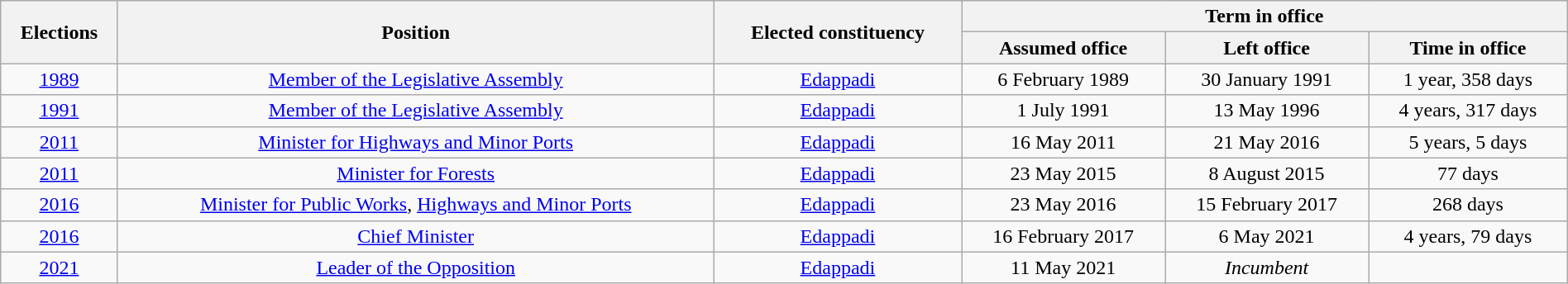<table class="wikitable sortable" style="width:100%; text-align:center">
<tr>
<th rowspan=2>Elections</th>
<th rowspan=2>Position</th>
<th rowspan=2>Elected constituency</th>
<th colspan=3>Term in office</th>
</tr>
<tr>
<th>Assumed office</th>
<th>Left office</th>
<th>Time in office</th>
</tr>
<tr>
<td><a href='#'>1989</a></td>
<td><a href='#'>Member of the Legislative Assembly</a></td>
<td><a href='#'>Edappadi</a></td>
<td>6 February 1989</td>
<td>30 January 1991</td>
<td>1 year, 358 days</td>
</tr>
<tr>
<td><a href='#'>1991</a></td>
<td><a href='#'>Member of the Legislative Assembly</a></td>
<td><a href='#'>Edappadi</a></td>
<td>1 July 1991</td>
<td>13 May 1996</td>
<td>4 years, 317 days</td>
</tr>
<tr>
<td><a href='#'>2011</a></td>
<td><a href='#'>Minister for Highways and Minor Ports</a></td>
<td><a href='#'>Edappadi</a></td>
<td>16 May 2011</td>
<td>21 May 2016</td>
<td>5 years, 5 days</td>
</tr>
<tr>
<td><a href='#'>2011</a></td>
<td><a href='#'>Minister for Forests</a></td>
<td><a href='#'>Edappadi</a></td>
<td>23 May 2015</td>
<td>8 August 2015</td>
<td>77 days</td>
</tr>
<tr>
<td><a href='#'>2016</a></td>
<td><a href='#'>Minister for Public Works</a>, <a href='#'>Highways and Minor Ports</a></td>
<td><a href='#'>Edappadi</a></td>
<td>23 May 2016</td>
<td>15 February 2017</td>
<td>268 days</td>
</tr>
<tr>
<td><a href='#'>2016</a></td>
<td><a href='#'>Chief Minister</a></td>
<td><a href='#'>Edappadi</a></td>
<td>16 February 2017</td>
<td>6 May 2021</td>
<td>4 years, 79 days</td>
</tr>
<tr>
<td><a href='#'>2021</a></td>
<td><a href='#'>Leader of the Opposition</a></td>
<td><a href='#'>Edappadi</a></td>
<td>11 May 2021</td>
<td><em>Incumbent</em></td>
<td></td>
</tr>
</table>
